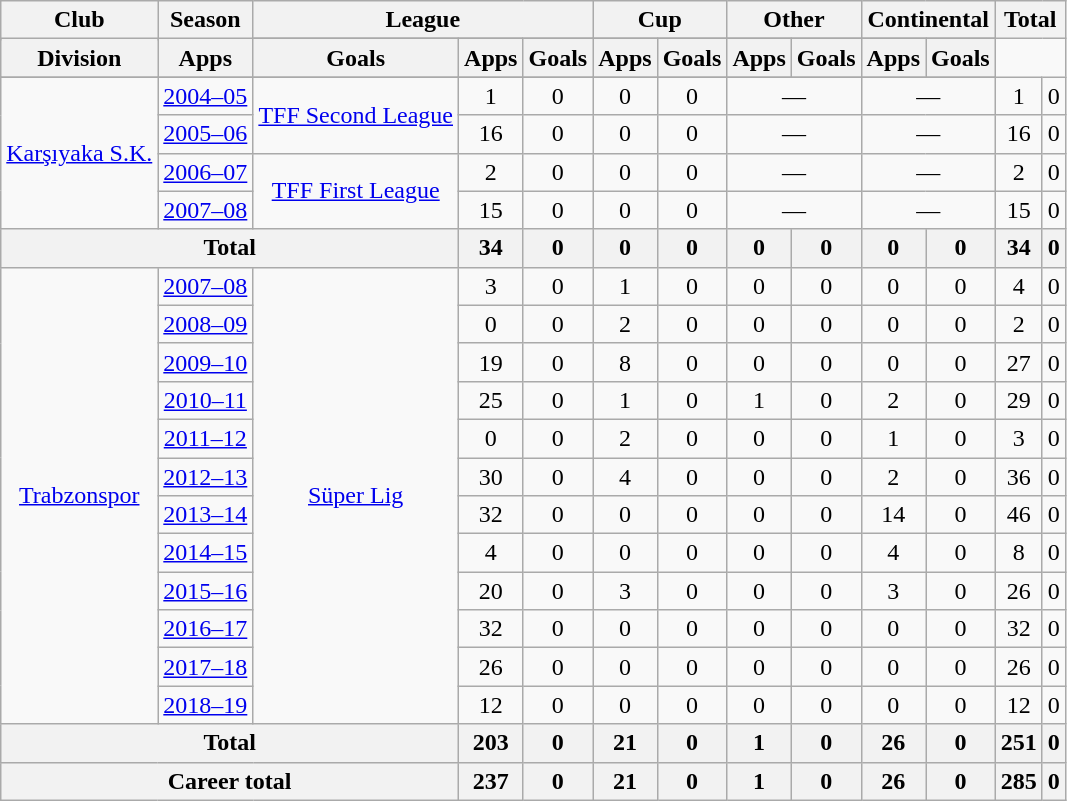<table class="wikitable" style="text-align:center">
<tr>
<th rowspan="2">Club</th>
<th rowspan="2">Season</th>
<th colspan="3">League</th>
<th colspan="2">Cup</th>
<th colspan="2">Other</th>
<th colspan="2">Continental</th>
<th colspan="2">Total</th>
</tr>
<tr>
</tr>
<tr>
<th>Division</th>
<th>Apps</th>
<th>Goals</th>
<th>Apps</th>
<th>Goals</th>
<th>Apps</th>
<th>Goals</th>
<th>Apps</th>
<th>Goals</th>
<th>Apps</th>
<th>Goals</th>
</tr>
<tr>
</tr>
<tr style="text-align:center;">
<td rowspan="4" style="vertical-align:center;"><a href='#'>Karşıyaka S.K.</a></td>
<td><a href='#'>2004–05</a></td>
<td rowspan="2"><a href='#'>TFF Second League</a></td>
<td>1</td>
<td>0</td>
<td>0</td>
<td>0</td>
<td colspan="2">—</td>
<td colspan="2">—</td>
<td>1</td>
<td>0</td>
</tr>
<tr>
<td><a href='#'>2005–06</a></td>
<td>16</td>
<td>0</td>
<td>0</td>
<td>0</td>
<td colspan="2">—</td>
<td colspan="2">—</td>
<td>16</td>
<td>0</td>
</tr>
<tr>
<td><a href='#'>2006–07</a></td>
<td rowspan="2"><a href='#'>TFF First League</a></td>
<td>2</td>
<td>0</td>
<td>0</td>
<td>0</td>
<td colspan="2">—</td>
<td colspan="2">—</td>
<td>2</td>
<td>0</td>
</tr>
<tr>
<td><a href='#'>2007–08</a></td>
<td>15</td>
<td>0</td>
<td>0</td>
<td>0</td>
<td colspan="2">—</td>
<td colspan="2">—</td>
<td>15</td>
<td>0</td>
</tr>
<tr>
<th colspan=3>Total</th>
<th>34</th>
<th>0</th>
<th>0</th>
<th>0</th>
<th>0</th>
<th>0</th>
<th>0</th>
<th>0</th>
<th>34</th>
<th>0</th>
</tr>
<tr style="text-align:center;">
<td rowspan="12" style="vertical-align:center;"><a href='#'>Trabzonspor</a></td>
<td><a href='#'>2007–08</a></td>
<td rowspan="12"><a href='#'>Süper Lig</a></td>
<td>3</td>
<td>0</td>
<td>1</td>
<td>0</td>
<td>0</td>
<td>0</td>
<td>0</td>
<td>0</td>
<td>4</td>
<td>0</td>
</tr>
<tr>
<td><a href='#'>2008–09</a></td>
<td>0</td>
<td>0</td>
<td>2</td>
<td>0</td>
<td>0</td>
<td>0</td>
<td>0</td>
<td>0</td>
<td>2</td>
<td>0</td>
</tr>
<tr>
<td><a href='#'>2009–10</a></td>
<td>19</td>
<td>0</td>
<td>8</td>
<td>0</td>
<td>0</td>
<td>0</td>
<td>0</td>
<td>0</td>
<td>27</td>
<td>0</td>
</tr>
<tr>
<td><a href='#'>2010–11</a></td>
<td>25</td>
<td>0</td>
<td>1</td>
<td>0</td>
<td>1</td>
<td>0</td>
<td>2</td>
<td>0</td>
<td>29</td>
<td>0</td>
</tr>
<tr>
<td><a href='#'>2011–12</a></td>
<td>0</td>
<td>0</td>
<td>2</td>
<td>0</td>
<td>0</td>
<td>0</td>
<td>1</td>
<td>0</td>
<td>3</td>
<td>0</td>
</tr>
<tr>
<td><a href='#'>2012–13</a></td>
<td>30</td>
<td>0</td>
<td>4</td>
<td>0</td>
<td>0</td>
<td>0</td>
<td>2</td>
<td>0</td>
<td>36</td>
<td>0</td>
</tr>
<tr>
<td><a href='#'>2013–14</a></td>
<td>32</td>
<td>0</td>
<td>0</td>
<td>0</td>
<td>0</td>
<td>0</td>
<td>14</td>
<td>0</td>
<td>46</td>
<td>0</td>
</tr>
<tr>
<td><a href='#'>2014–15</a></td>
<td>4</td>
<td>0</td>
<td>0</td>
<td>0</td>
<td>0</td>
<td>0</td>
<td>4</td>
<td>0</td>
<td>8</td>
<td>0</td>
</tr>
<tr>
<td><a href='#'>2015–16</a></td>
<td>20</td>
<td>0</td>
<td>3</td>
<td>0</td>
<td>0</td>
<td>0</td>
<td>3</td>
<td>0</td>
<td>26</td>
<td>0</td>
</tr>
<tr>
<td><a href='#'>2016–17</a></td>
<td>32</td>
<td>0</td>
<td>0</td>
<td>0</td>
<td>0</td>
<td>0</td>
<td>0</td>
<td>0</td>
<td>32</td>
<td>0</td>
</tr>
<tr>
<td><a href='#'>2017–18</a></td>
<td>26</td>
<td>0</td>
<td>0</td>
<td>0</td>
<td>0</td>
<td>0</td>
<td>0</td>
<td>0</td>
<td>26</td>
<td>0</td>
</tr>
<tr>
<td><a href='#'>2018–19</a></td>
<td>12</td>
<td>0</td>
<td>0</td>
<td>0</td>
<td>0</td>
<td>0</td>
<td>0</td>
<td>0</td>
<td>12</td>
<td>0</td>
</tr>
<tr>
<th colspan=3>Total</th>
<th>203</th>
<th>0</th>
<th>21</th>
<th>0</th>
<th>1</th>
<th>0</th>
<th>26</th>
<th>0</th>
<th>251</th>
<th>0</th>
</tr>
<tr>
<th colspan=3>Career total</th>
<th>237</th>
<th>0</th>
<th>21</th>
<th>0</th>
<th>1</th>
<th>0</th>
<th>26</th>
<th>0</th>
<th>285</th>
<th>0</th>
</tr>
</table>
